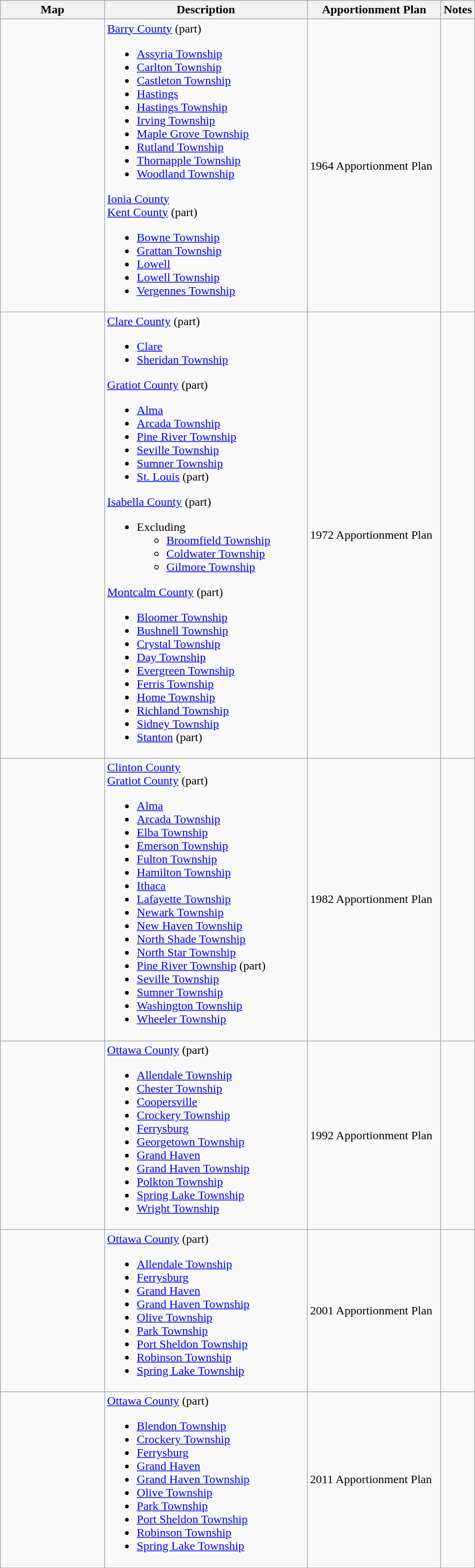<table class="wikitable sortable">
<tr>
<th style="width:100pt;">Map</th>
<th style="width:200pt;">Description</th>
<th style="width:130pt;">Apportionment Plan</th>
<th style="width:15pt;">Notes</th>
</tr>
<tr>
<td></td>
<td><a href='#'>Barry County</a> (part)<br><ul><li><a href='#'>Assyria Township</a></li><li><a href='#'>Carlton Township</a></li><li><a href='#'>Castleton Township</a></li><li><a href='#'>Hastings</a></li><li><a href='#'>Hastings Township</a></li><li><a href='#'>Irving Township</a></li><li><a href='#'>Maple Grove Township</a></li><li><a href='#'>Rutland Township</a></li><li><a href='#'>Thornapple Township</a></li><li><a href='#'>Woodland Township</a></li></ul><a href='#'>Ionia County</a><br><a href='#'>Kent County</a> (part)<ul><li><a href='#'>Bowne Township</a></li><li><a href='#'>Grattan Township</a></li><li><a href='#'>Lowell</a></li><li><a href='#'>Lowell Township</a></li><li><a href='#'>Vergennes Township</a></li></ul></td>
<td>1964 Apportionment Plan</td>
<td></td>
</tr>
<tr>
<td></td>
<td><a href='#'>Clare County</a> (part)<br><ul><li><a href='#'>Clare</a></li><li><a href='#'>Sheridan Township</a></li></ul><a href='#'>Gratiot County</a> (part)<ul><li><a href='#'>Alma</a></li><li><a href='#'>Arcada Township</a></li><li><a href='#'>Pine River Township</a></li><li><a href='#'>Seville Township</a></li><li><a href='#'>Sumner Township</a></li><li><a href='#'>St. Louis</a> (part)</li></ul><a href='#'>Isabella County</a> (part)<ul><li>Excluding<ul><li><a href='#'>Broomfield Township</a></li><li><a href='#'>Coldwater Township</a></li><li><a href='#'>Gilmore Township</a></li></ul></li></ul><a href='#'>Montcalm County</a> (part)<ul><li><a href='#'>Bloomer Township</a></li><li><a href='#'>Bushnell Township</a></li><li><a href='#'>Crystal Township</a></li><li><a href='#'>Day Township</a></li><li><a href='#'>Evergreen Township</a></li><li><a href='#'>Ferris Township</a></li><li><a href='#'>Home Township</a></li><li><a href='#'>Richland Township</a></li><li><a href='#'>Sidney Township</a></li><li><a href='#'>Stanton</a> (part)</li></ul></td>
<td>1972 Apportionment Plan</td>
<td></td>
</tr>
<tr>
<td></td>
<td><a href='#'>Clinton County</a><br><a href='#'>Gratiot County</a> (part)<ul><li><a href='#'>Alma</a></li><li><a href='#'>Arcada Township</a></li><li><a href='#'>Elba Township</a></li><li><a href='#'>Emerson Township</a></li><li><a href='#'>Fulton Township</a></li><li><a href='#'>Hamilton Township</a></li><li><a href='#'>Ithaca</a></li><li><a href='#'>Lafayette Township</a></li><li><a href='#'>Newark Township</a></li><li><a href='#'>New Haven Township</a></li><li><a href='#'>North Shade Township</a></li><li><a href='#'>North Star Township</a></li><li><a href='#'>Pine River Township</a> (part)</li><li><a href='#'>Seville Township</a></li><li><a href='#'>Sumner Township</a></li><li><a href='#'>Washington Township</a></li><li><a href='#'>Wheeler Township</a></li></ul></td>
<td>1982 Apportionment Plan</td>
<td></td>
</tr>
<tr>
<td></td>
<td><a href='#'>Ottawa County</a> (part)<br><ul><li><a href='#'>Allendale Township</a></li><li><a href='#'>Chester Township</a></li><li><a href='#'>Coopersville</a></li><li><a href='#'>Crockery Township</a></li><li><a href='#'>Ferrysburg</a></li><li><a href='#'>Georgetown Township</a></li><li><a href='#'>Grand Haven</a></li><li><a href='#'>Grand Haven Township</a></li><li><a href='#'>Polkton Township</a></li><li><a href='#'>Spring Lake Township</a></li><li><a href='#'>Wright Township</a></li></ul></td>
<td>1992 Apportionment Plan</td>
<td></td>
</tr>
<tr>
<td></td>
<td><a href='#'>Ottawa County</a> (part)<br><ul><li><a href='#'>Allendale Township</a></li><li><a href='#'>Ferrysburg</a></li><li><a href='#'>Grand Haven</a></li><li><a href='#'>Grand Haven Township</a></li><li><a href='#'>Olive Township</a></li><li><a href='#'>Park Township</a></li><li><a href='#'>Port Sheldon Township</a></li><li><a href='#'>Robinson Township</a></li><li><a href='#'>Spring Lake Township</a></li></ul></td>
<td>2001 Apportionment Plan</td>
<td></td>
</tr>
<tr>
<td></td>
<td><a href='#'>Ottawa County</a> (part)<br><ul><li><a href='#'>Blendon Township</a></li><li><a href='#'>Crockery Township</a></li><li><a href='#'>Ferrysburg</a></li><li><a href='#'>Grand Haven</a></li><li><a href='#'>Grand Haven Township</a></li><li><a href='#'>Olive Township</a></li><li><a href='#'>Park Township</a></li><li><a href='#'>Port Sheldon Township</a></li><li><a href='#'>Robinson Township</a></li><li><a href='#'>Spring Lake Township</a></li></ul></td>
<td>2011 Apportionment Plan</td>
<td></td>
</tr>
<tr>
</tr>
</table>
